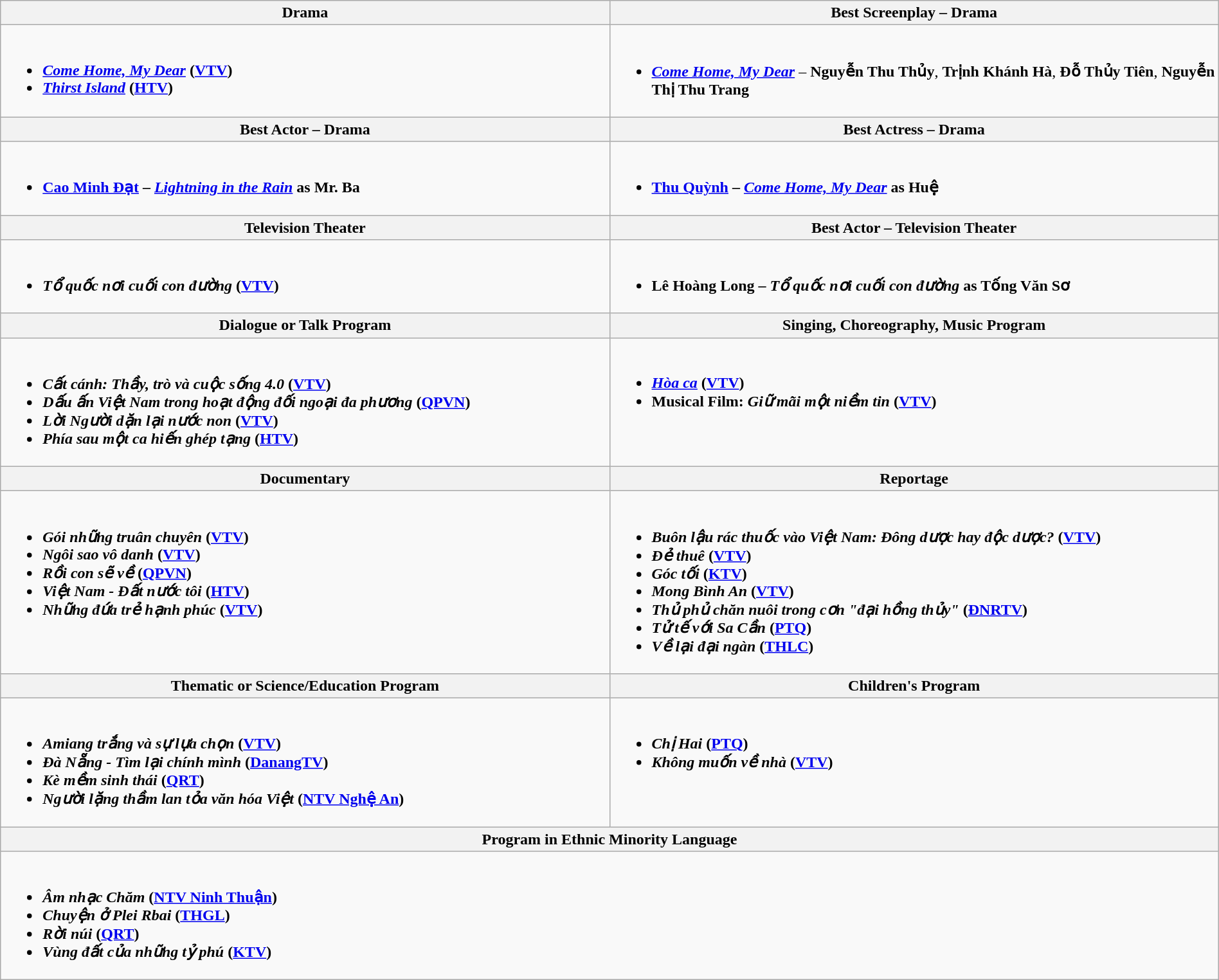<table class=wikitable style="width:100%">
<tr>
<th style="width:50%">Drama</th>
<th style="width:50%">Best Screenplay – Drama</th>
</tr>
<tr>
<td valign="top"><br><ul><li><span><strong><em><a href='#'>Come Home, My Dear</a></em></strong> <strong>(<a href='#'>VTV</a>)</strong></span></li><li><strong><em><a href='#'>Thirst Island</a></em></strong> <strong>(<a href='#'>HTV</a>)</strong></li></ul></td>
<td valign="top"><br><ul><li><strong><em><a href='#'>Come Home, My Dear</a></em></strong> – <strong>Nguyễn Thu Thủy</strong>, <strong>Trịnh Khánh Hà</strong>, <strong>Đỗ Thủy Tiên</strong>, <strong>Nguyễn Thị Thu Trang</strong></li></ul></td>
</tr>
<tr>
<th>Best Actor – Drama</th>
<th>Best Actress – Drama</th>
</tr>
<tr>
<td valign="top"><br><ul><li><strong><a href='#'>Cao Minh Đạt</a> – <em><a href='#'>Lightning in the Rain</a></em> as Mr. Ba</strong></li></ul></td>
<td valign="top"><br><ul><li><strong><a href='#'>Thu Quỳnh</a> – <em><a href='#'>Come Home, My Dear</a></em> as Huệ</strong></li></ul></td>
</tr>
<tr>
<th>Television Theater</th>
<th>Best Actor – Television Theater</th>
</tr>
<tr>
<td valign="top"><br><ul><li><strong><em>Tổ quốc nơi cuối con đường</em></strong> <strong>(<a href='#'>VTV</a>)</strong></li></ul></td>
<td valign="top"><br><ul><li><strong>Lê Hoàng Long – <em>Tổ quốc nơi cuối con đường</em> as Tống Văn Sơ</strong></li></ul></td>
</tr>
<tr>
<th>Dialogue or Talk Program</th>
<th>Singing, Choreography, Music Program</th>
</tr>
<tr>
<td valign="top"><br><ul><li><strong><em>Cất cánh: Thầy, trò và cuộc sống 4.0</em></strong> <strong>(<a href='#'>VTV</a>)</strong></li><li><strong><em>Dấu ấn Việt Nam trong hoạt động đối ngoại đa phương</em></strong> <strong>(<a href='#'>QPVN</a>)</strong></li><li><strong><em>Lời Người dặn lại nước non</em></strong> <strong>(<a href='#'>VTV</a>)</strong></li><li><strong><em>Phía sau một ca hiến ghép tạng</em></strong> <strong>(<a href='#'>HTV</a>)</strong></li></ul></td>
<td valign="top"><br><ul><li><strong><em><a href='#'>Hòa ca</a></em></strong> <strong>(<a href='#'>VTV</a>)</strong></li><li><strong>Musical Film:</strong> <strong><em>Giữ mãi một niềm tin</em></strong> <strong>(<a href='#'>VTV</a>)</strong></li></ul></td>
</tr>
<tr>
<th>Documentary</th>
<th>Reportage</th>
</tr>
<tr>
<td valign="top"><br><ul><li><strong><em>Gói những truân chuyên</em></strong> <strong>(<a href='#'>VTV</a>)</strong></li><li><strong><em>Ngôi sao vô danh</em></strong> <strong>(<a href='#'>VTV</a>)</strong></li><li><strong><em>Rồi con sẽ về</em></strong> <strong>(<a href='#'>QPVN</a>)</strong></li><li><strong><em>Việt Nam - Đất nước tôi</em></strong> <strong>(<a href='#'>HTV</a>)</strong></li><li><strong><em>Những đứa trẻ hạnh phúc</em></strong> <strong>(<a href='#'>VTV</a>)</strong> </li></ul></td>
<td valign="top"><br><ul><li><strong><em>Buôn lậu rác thuốc vào Việt Nam: Đông dược hay độc dược?</em></strong> <strong>(<a href='#'>VTV</a>)</strong></li><li><strong><em>Đẻ thuê</em></strong> <strong>(<a href='#'>VTV</a>)</strong></li><li><strong><em>Góc tối</em></strong> <strong>(<a href='#'>KTV</a>)</strong></li><li><strong><em>Mong Bình An</em></strong> <strong>(<a href='#'>VTV</a>)</strong></li><li><strong><em>Thủ phủ chăn nuôi trong cơn "đại hồng thủy"</em></strong> <strong>(<a href='#'>ĐNRTV</a>)</strong></li><li><strong><em>Tử tế với Sa Cần</em></strong> <strong>(<a href='#'>PTQ</a>)</strong></li><li><strong><em>Về lại đại ngàn</em></strong> <strong>(<a href='#'>THLC</a>)</strong></li></ul></td>
</tr>
<tr>
<th>Thematic or Science/Education Program</th>
<th>Children's Program</th>
</tr>
<tr>
<td valign="top"><br><ul><li><strong><em>Amiang trắng và sự lựa chọn</em></strong> <strong>(<a href='#'>VTV</a>)</strong></li><li><strong><em>Đà Nẵng - Tìm lại chính mình</em></strong> <strong>(<a href='#'>DanangTV</a>)</strong></li><li><strong><em>Kè mềm sinh thái</em></strong> <strong>(<a href='#'>QRT</a>)</strong></li><li><strong><em>Người lặng thầm lan tỏa văn hóa Việt</em></strong> <strong>(<a href='#'>NTV Nghệ An</a>)</strong></li></ul></td>
<td valign="top"><br><ul><li><strong><em>Chị Hai</em></strong> <strong>(<a href='#'>PTQ</a>)</strong></li><li><strong><em>Không muốn về nhà</em></strong> <strong>(<a href='#'>VTV</a>)</strong></li></ul></td>
</tr>
<tr>
<th colspan=2>Program in Ethnic Minority Language</th>
</tr>
<tr>
<td colspan=2 valign="top"><br><ul><li><strong><em>Âm nhạc Chăm</em></strong> <strong>(<a href='#'>NTV Ninh Thuận</a>)</strong></li><li><strong><em>Chuyện ở Plei Rbai</em></strong> <strong>(<a href='#'>THGL</a>)</strong></li><li><strong><em>Rời núi</em></strong> <strong>(<a href='#'>QRT</a>)</strong></li><li><strong><em>Vùng đất của những tỷ phú</em></strong> <strong>(<a href='#'>KTV</a>)</strong></li></ul></td>
</tr>
</table>
